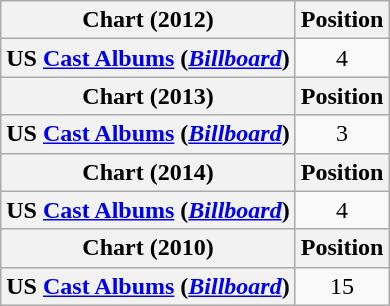<table class="wikitable sortable plainrowheaders" style="text-align:center">
<tr>
<th scope="col">Chart (2012)</th>
<th scope="col">Position</th>
</tr>
<tr>
<th scope="row">US <a href='#'>Cast Albums</a> (<em><a href='#'>Billboard</a></em>)</th>
<td>4</td>
</tr>
<tr>
<th scope="col">Chart (2013)</th>
<th scope="col">Position</th>
</tr>
<tr>
<th scope="row">US <a href='#'>Cast Albums</a> (<em><a href='#'>Billboard</a></em>)</th>
<td>3</td>
</tr>
<tr>
<th scope="col">Chart (2014)</th>
<th scope="col">Position</th>
</tr>
<tr>
<th scope="row">US <a href='#'>Cast Albums</a> (<em><a href='#'>Billboard</a></em>)</th>
<td>4</td>
</tr>
<tr>
<th scope="col">Chart (2010)</th>
<th scope="col">Position</th>
</tr>
<tr>
<th scope="row">US <a href='#'>Cast Albums</a> (<em><a href='#'>Billboard</a></em>)</th>
<td>15</td>
</tr>
</table>
